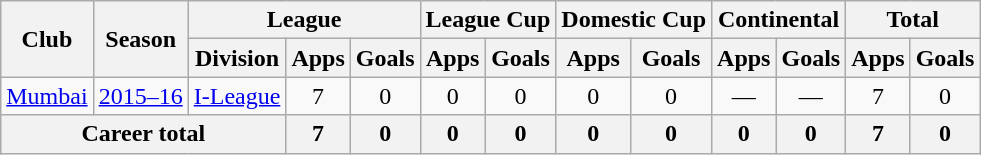<table class="wikitable" style="text-align: center;">
<tr>
<th rowspan="2">Club</th>
<th rowspan="2">Season</th>
<th colspan="3">League</th>
<th colspan="2">League Cup</th>
<th colspan="2">Domestic Cup</th>
<th colspan="2">Continental</th>
<th colspan="2">Total</th>
</tr>
<tr>
<th>Division</th>
<th>Apps</th>
<th>Goals</th>
<th>Apps</th>
<th>Goals</th>
<th>Apps</th>
<th>Goals</th>
<th>Apps</th>
<th>Goals</th>
<th>Apps</th>
<th>Goals</th>
</tr>
<tr>
<td rowspan="1"><a href='#'>Mumbai</a></td>
<td><a href='#'>2015–16</a></td>
<td><a href='#'>I-League</a></td>
<td>7</td>
<td>0</td>
<td>0</td>
<td>0</td>
<td>0</td>
<td>0</td>
<td>—</td>
<td>—</td>
<td>7</td>
<td>0</td>
</tr>
<tr>
<th colspan="3">Career total</th>
<th>7</th>
<th>0</th>
<th>0</th>
<th>0</th>
<th>0</th>
<th>0</th>
<th>0</th>
<th>0</th>
<th>7</th>
<th>0</th>
</tr>
</table>
